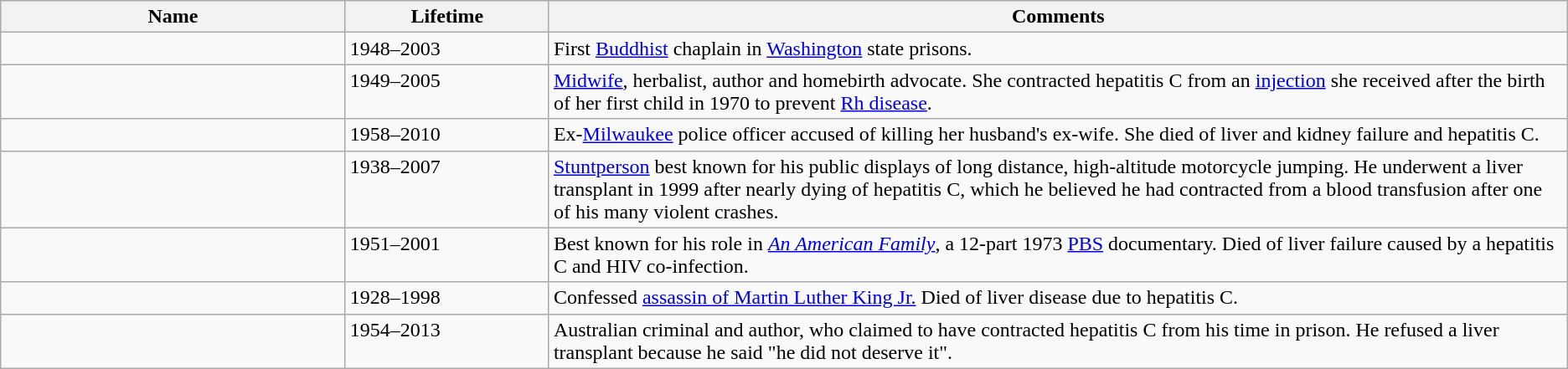<table class="sortable wikitable">
<tr>
<th width="22%" scope=col>Name</th>
<th width="13%" scope=col>Lifetime</th>
<th class="unsortable" width="65%" scope=col>Comments</th>
</tr>
<tr valign="top">
<td></td>
<td>1948–2003</td>
<td>First <a href='#'>Buddhist</a> chaplain in <a href='#'>Washington</a> state prisons.</td>
</tr>
<tr valign="top">
<td></td>
<td>1949–2005</td>
<td><a href='#'>Midwife</a>, herbalist, author and homebirth advocate.  She contracted hepatitis C from an <a href='#'>injection</a> she received after the birth of her first child in 1970 to prevent <a href='#'>Rh disease</a>.</td>
</tr>
<tr valign="top">
<td></td>
<td>1958–2010</td>
<td>Ex-<a href='#'>Milwaukee</a> police officer accused of killing her husband's ex-wife.  She died of liver and kidney failure and hepatitis C.</td>
</tr>
<tr valign="top">
<td></td>
<td>1938–2007</td>
<td><a href='#'>Stuntperson</a> best known for his public displays of long distance, high-altitude motorcycle jumping. He underwent a liver transplant in 1999 after nearly dying of hepatitis C, which he believed he had contracted from a blood transfusion after one of his many violent crashes.</td>
</tr>
<tr valign="top">
<td></td>
<td>1951–2001</td>
<td>Best known for his role in <em><a href='#'>An American Family</a></em>, a 12-part 1973 <a href='#'>PBS</a> documentary. Died of liver failure caused by a hepatitis C and HIV co-infection.</td>
</tr>
<tr valign="top">
<td></td>
<td>1928–1998</td>
<td>Confessed <a href='#'>assassin of Martin Luther King Jr.</a> Died of liver disease due to hepatitis C.</td>
</tr>
<tr valign="top">
<td></td>
<td>1954–2013</td>
<td>Australian criminal and author, who claimed to have contracted hepatitis C from his time in prison.  He refused a liver transplant because he said "he did not deserve it".</td>
</tr>
</table>
